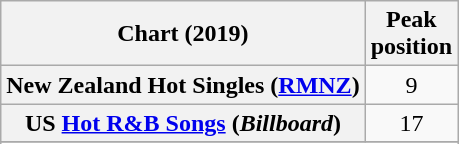<table class="wikitable sortable plainrowheaders" style="text-align:center">
<tr>
<th scope="col">Chart (2019)</th>
<th scope="col">Peak<br>position</th>
</tr>
<tr>
<th scope="row">New Zealand Hot Singles (<a href='#'>RMNZ</a>)</th>
<td>9</td>
</tr>
<tr>
<th scope="row">US <a href='#'>Hot R&B Songs</a> (<em>Billboard</em>)</th>
<td>17</td>
</tr>
<tr>
</tr>
<tr>
</tr>
</table>
